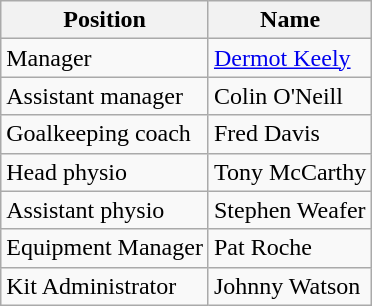<table class="wikitable">
<tr>
<th>Position</th>
<th>Name</th>
</tr>
<tr>
<td>Manager</td>
<td><a href='#'>Dermot Keely</a></td>
</tr>
<tr>
<td>Assistant manager</td>
<td>Colin O'Neill</td>
</tr>
<tr>
<td>Goalkeeping coach</td>
<td>Fred Davis</td>
</tr>
<tr>
<td>Head physio</td>
<td>Tony McCarthy</td>
</tr>
<tr>
<td>Assistant physio</td>
<td>Stephen Weafer</td>
</tr>
<tr>
<td>Equipment Manager</td>
<td>Pat Roche</td>
</tr>
<tr>
<td>Kit Administrator</td>
<td>Johnny Watson</td>
</tr>
</table>
